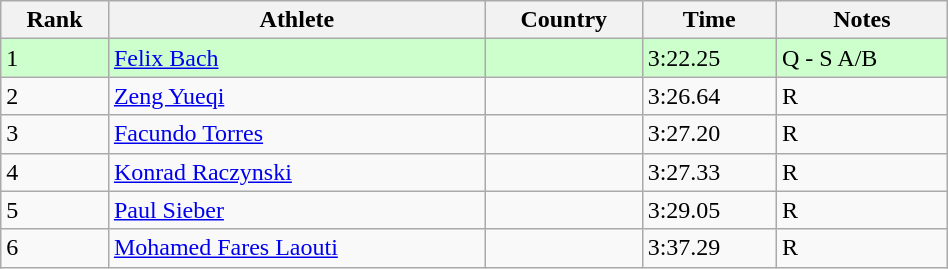<table class="wikitable" width=50%>
<tr>
<th>Rank</th>
<th>Athlete</th>
<th>Country</th>
<th>Time</th>
<th>Notes</th>
</tr>
<tr bgcolor=ccffcc>
<td>1</td>
<td><a href='#'>Felix Bach</a></td>
<td></td>
<td>3:22.25</td>
<td>Q - S A/B</td>
</tr>
<tr>
<td>2</td>
<td><a href='#'>Zeng Yueqi</a></td>
<td></td>
<td>3:26.64</td>
<td>R</td>
</tr>
<tr>
<td>3</td>
<td><a href='#'>Facundo Torres</a></td>
<td></td>
<td>3:27.20</td>
<td>R</td>
</tr>
<tr>
<td>4</td>
<td><a href='#'>Konrad Raczynski</a></td>
<td></td>
<td>3:27.33</td>
<td>R</td>
</tr>
<tr>
<td>5</td>
<td><a href='#'>Paul Sieber</a></td>
<td></td>
<td>3:29.05</td>
<td>R</td>
</tr>
<tr>
<td>6</td>
<td><a href='#'>Mohamed Fares Laouti</a></td>
<td></td>
<td>3:37.29</td>
<td>R</td>
</tr>
</table>
